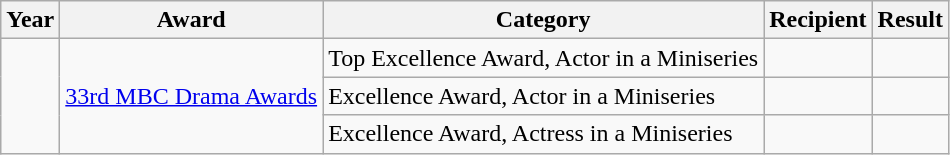<table class="wikitable">
<tr>
<th>Year</th>
<th>Award</th>
<th>Category</th>
<th>Recipient</th>
<th>Result</th>
</tr>
<tr>
<td rowspan="3"></td>
<td rowspan="3"><a href='#'>33rd MBC Drama Awards</a></td>
<td>Top Excellence Award, Actor in a Miniseries</td>
<td></td>
<td></td>
</tr>
<tr>
<td>Excellence Award, Actor in a Miniseries</td>
<td></td>
<td></td>
</tr>
<tr>
<td>Excellence Award, Actress in a Miniseries</td>
<td></td>
<td></td>
</tr>
</table>
